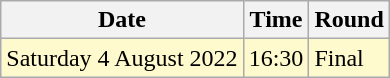<table class="wikitable">
<tr>
<th>Date</th>
<th>Time</th>
<th>Round</th>
</tr>
<tr>
<td style=background:lemonchiffon>Saturday 4 August 2022</td>
<td style=background:lemonchiffon>16:30</td>
<td style=background:lemonchiffon>Final</td>
</tr>
</table>
